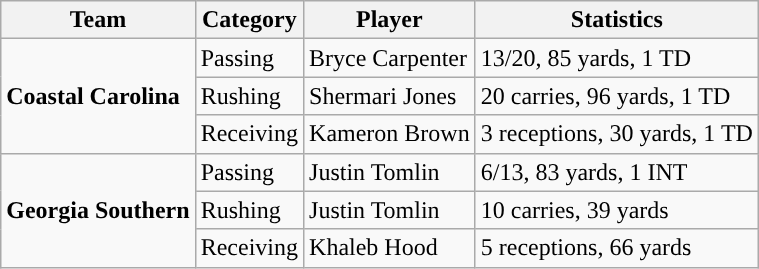<table class="wikitable" style="float: left;">
<tr>
<th>Team</th>
<th>Category</th>
<th>Player</th>
<th>Statistics</th>
</tr>
<tr>
<td rowspan=3><strong>Coastal Carolina</strong></td>
<td>Passing</td>
<td>Bryce Carpenter</td>
<td>13/20, 85 yards, 1 TD</td>
</tr>
<tr>
<td>Rushing</td>
<td>Shermari Jones</td>
<td>20 carries, 96 yards, 1 TD</td>
</tr>
<tr>
<td>Receiving</td>
<td>Kameron Brown</td>
<td>3 receptions, 30 yards, 1 TD</td>
</tr>
<tr>
<td rowspan=3><strong>Georgia Southern</strong></td>
<td>Passing</td>
<td>Justin Tomlin</td>
<td>6/13, 83 yards, 1 INT</td>
</tr>
<tr>
<td>Rushing</td>
<td>Justin Tomlin</td>
<td>10 carries, 39 yards</td>
</tr>
<tr>
<td>Receiving</td>
<td>Khaleb Hood</td>
<td>5 receptions, 66 yards</td>
</tr>
</table>
